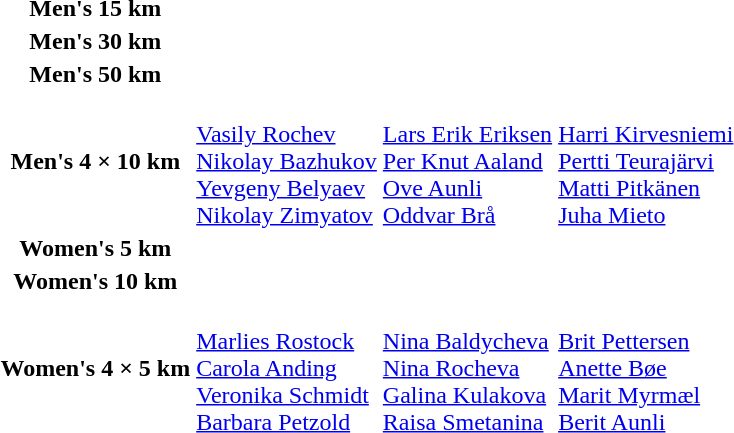<table>
<tr>
<th scope=row>Men's 15 km<br></th>
<td></td>
<td></td>
<td></td>
</tr>
<tr>
<th scope=row>Men's 30 km<br></th>
<td></td>
<td></td>
<td></td>
</tr>
<tr>
<th scope=row>Men's 50 km<br></th>
<td></td>
<td></td>
<td></td>
</tr>
<tr>
<th scope=row>Men's 4 × 10 km<br></th>
<td><br><a href='#'>Vasily Rochev</a><br><a href='#'>Nikolay Bazhukov</a><br><a href='#'>Yevgeny Belyaev</a><br><a href='#'>Nikolay Zimyatov</a></td>
<td><br><a href='#'>Lars Erik Eriksen</a><br><a href='#'>Per Knut Aaland</a><br><a href='#'>Ove Aunli</a><br><a href='#'>Oddvar Brå</a></td>
<td><br><a href='#'>Harri Kirvesniemi</a><br><a href='#'>Pertti Teurajärvi</a><br><a href='#'>Matti Pitkänen</a><br><a href='#'>Juha Mieto</a></td>
</tr>
<tr>
<th scope=row>Women's 5 km<br></th>
<td></td>
<td></td>
<td></td>
</tr>
<tr>
<th scope=row>Women's 10 km<br></th>
<td></td>
<td></td>
<td></td>
</tr>
<tr>
<th scope=row>Women's 4 × 5 km<br></th>
<td><br><a href='#'>Marlies Rostock</a><br><a href='#'>Carola Anding</a><br><a href='#'>Veronika Schmidt</a><br><a href='#'>Barbara Petzold</a></td>
<td><br><a href='#'>Nina Baldycheva</a><br><a href='#'>Nina Rocheva</a><br><a href='#'>Galina Kulakova</a><br><a href='#'>Raisa Smetanina</a></td>
<td><br><a href='#'>Brit Pettersen</a><br><a href='#'>Anette Bøe</a><br><a href='#'>Marit Myrmæl</a><br><a href='#'>Berit Aunli</a></td>
</tr>
</table>
